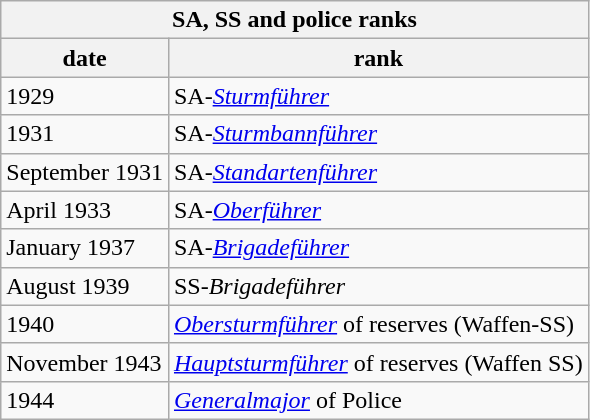<table class="wikitable float-right">
<tr>
<th colspan="2">SA, SS and police ranks</th>
</tr>
<tr>
<th>date</th>
<th>rank</th>
</tr>
<tr>
<td>1929</td>
<td>SA-<em><a href='#'>Sturmführer</a></em></td>
</tr>
<tr>
<td>1931</td>
<td>SA-<em><a href='#'>Sturmbannführer</a></em></td>
</tr>
<tr>
<td>September 1931</td>
<td>SA-<em><a href='#'>Standartenführer</a></em></td>
</tr>
<tr>
<td>April 1933</td>
<td>SA-<em><a href='#'>Oberführer</a></em></td>
</tr>
<tr>
<td>January 1937</td>
<td>SA-<em><a href='#'>Brigadeführer</a></em></td>
</tr>
<tr>
<td>August 1939</td>
<td>SS-<em>Brigadeführer</em></td>
</tr>
<tr>
<td>1940</td>
<td><em><a href='#'>Obersturmführer</a></em> of reserves (Waffen-SS)</td>
</tr>
<tr>
<td>November 1943</td>
<td><em><a href='#'>Hauptsturmführer</a></em> of reserves (Waffen SS)</td>
</tr>
<tr>
<td>1944</td>
<td><em><a href='#'>Generalmajor</a></em> of Police</td>
</tr>
</table>
